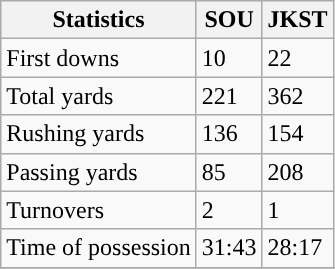<table class="wikitable">
<tr>
<th>Statistics</th>
<th>SOU</th>
<th>JKST</th>
</tr>
<tr>
<td>First downs</td>
<td>10</td>
<td>22</td>
</tr>
<tr>
<td>Total yards</td>
<td>221</td>
<td>362</td>
</tr>
<tr>
<td>Rushing yards</td>
<td>136</td>
<td>154</td>
</tr>
<tr>
<td>Passing yards</td>
<td>85</td>
<td>208</td>
</tr>
<tr>
<td>Turnovers</td>
<td>2</td>
<td>1</td>
</tr>
<tr>
<td>Time of possession</td>
<td>31:43</td>
<td>28:17</td>
</tr>
<tr>
</tr>
</table>
